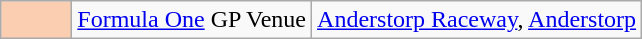<table class="wikitable">
<tr>
<td width=40px align=center style="background-color:#FBCEB1"></td>
<td><a href='#'>Formula One</a> GP Venue</td>
<td><a href='#'>Anderstorp Raceway</a>, <a href='#'>Anderstorp</a></td>
</tr>
</table>
